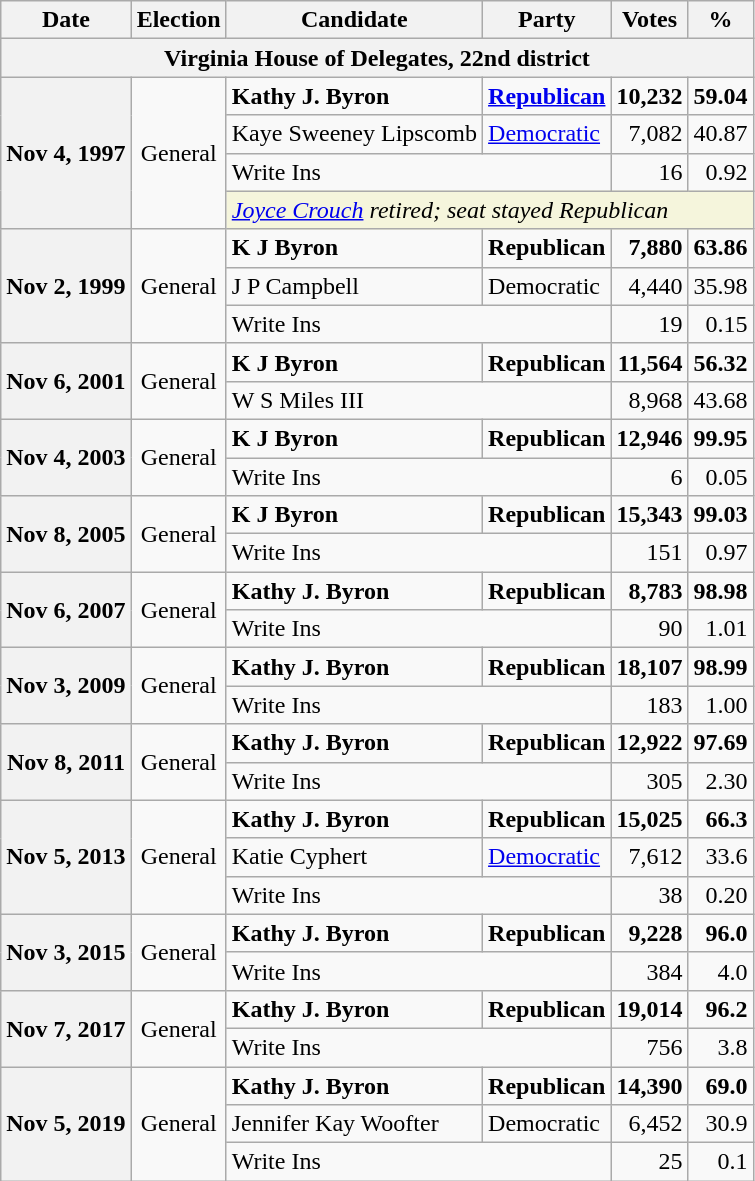<table class="wikitable">
<tr>
<th>Date</th>
<th>Election</th>
<th>Candidate</th>
<th>Party</th>
<th>Votes</th>
<th>%</th>
</tr>
<tr>
<th colspan="6">Virginia House of Delegates, 22nd district</th>
</tr>
<tr>
<th rowspan="4">Nov 4, 1997</th>
<td rowspan="4" align="center">General</td>
<td><strong>Kathy J. Byron</strong></td>
<td><strong><a href='#'>Republican</a></strong></td>
<td align="right"><strong>10,232</strong></td>
<td align="right"><strong>59.04</strong></td>
</tr>
<tr>
<td>Kaye Sweeney Lipscomb</td>
<td><a href='#'>Democratic</a></td>
<td align="right">7,082</td>
<td align="right">40.87</td>
</tr>
<tr>
<td colspan="2">Write Ins</td>
<td align="right">16</td>
<td align="right">0.92</td>
</tr>
<tr>
<td colspan="4" style="background:Beige"><em><a href='#'>Joyce Crouch</a> retired; seat stayed Republican</em></td>
</tr>
<tr>
<th rowspan="3">Nov 2, 1999</th>
<td rowspan="3" align="center">General</td>
<td><strong>K J Byron</strong></td>
<td><strong>Republican</strong></td>
<td align="right"><strong>7,880</strong></td>
<td align="right"><strong>63.86</strong></td>
</tr>
<tr>
<td>J P Campbell</td>
<td>Democratic</td>
<td align="right">4,440</td>
<td align="right">35.98</td>
</tr>
<tr>
<td colspan="2">Write Ins</td>
<td align="right">19</td>
<td align="right">0.15</td>
</tr>
<tr>
<th rowspan="2">Nov 6, 2001</th>
<td rowspan="2" align="center">General</td>
<td><strong>K J Byron</strong></td>
<td><strong>Republican</strong></td>
<td align="right"><strong>11,564</strong></td>
<td align="right"><strong>56.32</strong></td>
</tr>
<tr>
<td colspan="2">W S Miles III</td>
<td align="right">8,968</td>
<td align="right">43.68</td>
</tr>
<tr>
<th rowspan="2">Nov 4, 2003</th>
<td rowspan="2" align="center">General</td>
<td><strong>K J Byron</strong></td>
<td><strong>Republican</strong></td>
<td align="right"><strong>12,946</strong></td>
<td align="right"><strong>99.95</strong></td>
</tr>
<tr>
<td colspan="2">Write Ins</td>
<td align="right">6</td>
<td align="right">0.05</td>
</tr>
<tr>
<th rowspan="2">Nov 8, 2005</th>
<td rowspan="2" align="center">General</td>
<td><strong>K J Byron</strong></td>
<td><strong>Republican</strong></td>
<td align="right"><strong>15,343</strong></td>
<td align="right"><strong>99.03</strong></td>
</tr>
<tr>
<td colspan="2">Write Ins</td>
<td align="right">151</td>
<td align="right">0.97</td>
</tr>
<tr>
<th rowspan="2">Nov 6, 2007</th>
<td rowspan="2" align="center">General</td>
<td><strong>Kathy J. Byron</strong></td>
<td><strong>Republican</strong></td>
<td align="right"><strong>8,783</strong></td>
<td align="right"><strong>98.98</strong></td>
</tr>
<tr>
<td colspan="2">Write Ins</td>
<td align="right">90</td>
<td align="right">1.01</td>
</tr>
<tr>
<th rowspan="2">Nov 3, 2009</th>
<td rowspan="2" align="center">General</td>
<td><strong>Kathy J. Byron</strong></td>
<td><strong>Republican</strong></td>
<td align="right"><strong>18,107</strong></td>
<td align="right"><strong>98.99</strong></td>
</tr>
<tr>
<td colspan="2">Write Ins</td>
<td align="right">183</td>
<td align="right">1.00</td>
</tr>
<tr>
<th rowspan="2">Nov 8, 2011</th>
<td rowspan="2" align="center">General</td>
<td><strong>Kathy J. Byron</strong></td>
<td><strong>Republican</strong></td>
<td align="right"><strong>12,922</strong></td>
<td align="right"><strong>97.69</strong></td>
</tr>
<tr>
<td colspan="2">Write Ins</td>
<td align="right">305</td>
<td align="right">2.30</td>
</tr>
<tr>
<th rowspan="3">Nov 5, 2013</th>
<td rowspan="3" align="center">General</td>
<td><strong>Kathy J. Byron</strong></td>
<td><strong>Republican</strong></td>
<td align="right"><strong>15,025</strong></td>
<td align="right"><strong>66.3</strong></td>
</tr>
<tr>
<td>Katie Cyphert</td>
<td><a href='#'>Democratic</a></td>
<td align="right">7,612</td>
<td align="right">33.6</td>
</tr>
<tr>
<td colspan="2">Write Ins</td>
<td align="right">38</td>
<td align="right">0.20</td>
</tr>
<tr>
<th rowspan="2">Nov 3, 2015</th>
<td rowspan="2" align="center">General</td>
<td><strong>Kathy J. Byron</strong></td>
<td><strong>Republican</strong></td>
<td align="right"><strong>9,228</strong></td>
<td align="right"><strong>96.0</strong></td>
</tr>
<tr>
<td colspan="2">Write Ins</td>
<td align="right">384</td>
<td align="right">4.0</td>
</tr>
<tr>
<th rowspan="2">Nov 7, 2017</th>
<td rowspan="2" align="center">General</td>
<td><strong>Kathy J. Byron</strong></td>
<td><strong>Republican</strong></td>
<td align="right"><strong>19,014</strong></td>
<td align="right"><strong>96.2</strong></td>
</tr>
<tr>
<td colspan="2">Write Ins</td>
<td align="right">756</td>
<td align="right">3.8</td>
</tr>
<tr>
<th rowspan="3">Nov 5, 2019</th>
<td rowspan="3" align="center">General</td>
<td><strong>Kathy J. Byron</strong></td>
<td><strong>Republican</strong></td>
<td align="right"><strong>14,390</strong></td>
<td align="right"><strong>69.0</strong></td>
</tr>
<tr>
<td>Jennifer Kay Woofter</td>
<td>Democratic</td>
<td align="right">6,452</td>
<td align="right">30.9</td>
</tr>
<tr>
<td colspan="2">Write Ins</td>
<td align="right">25</td>
<td align="right">0.1</td>
</tr>
</table>
